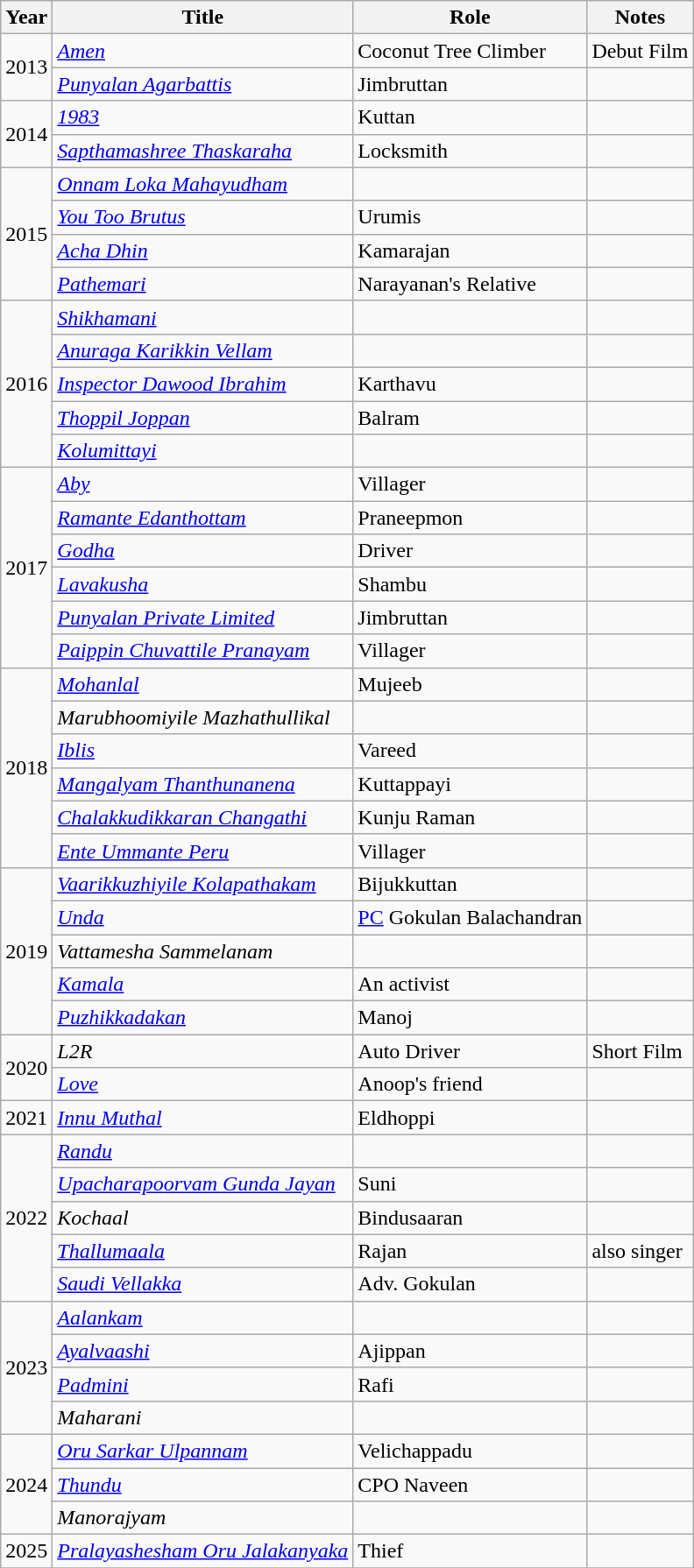<table class="wikitable sortable">
<tr>
<th>Year</th>
<th>Title</th>
<th>Role</th>
<th class="unsortable">Notes</th>
</tr>
<tr>
<td rowspan=2>2013</td>
<td><em><a href='#'>Amen</a></em></td>
<td>Coconut Tree Climber</td>
<td>Debut Film</td>
</tr>
<tr>
<td><em><a href='#'>Punyalan Agarbattis</a></em></td>
<td>Jimbruttan</td>
<td></td>
</tr>
<tr>
<td rowspan=2>2014</td>
<td><em><a href='#'>1983</a></em></td>
<td>Kuttan</td>
<td></td>
</tr>
<tr>
<td><em><a href='#'>Sapthamashree Thaskaraha</a></em></td>
<td>Locksmith</td>
<td></td>
</tr>
<tr>
<td rowspan=4>2015</td>
<td><em><a href='#'>Onnam Loka Mahayudham</a></em></td>
<td></td>
<td></td>
</tr>
<tr>
<td><em><a href='#'>You Too Brutus</a></em></td>
<td>Urumis</td>
<td></td>
</tr>
<tr>
<td><em><a href='#'>Acha Dhin</a></em></td>
<td>Kamarajan</td>
<td></td>
</tr>
<tr>
<td><em><a href='#'>Pathemari</a></em></td>
<td>Narayanan's Relative</td>
<td></td>
</tr>
<tr>
<td rowspan=5>2016</td>
<td><em><a href='#'>Shikhamani</a></em></td>
<td></td>
<td></td>
</tr>
<tr>
<td><em><a href='#'>Anuraga Karikkin Vellam</a></em></td>
<td></td>
<td></td>
</tr>
<tr>
<td><em><a href='#'>Inspector Dawood Ibrahim</a></em></td>
<td>Karthavu</td>
<td></td>
</tr>
<tr>
<td><em><a href='#'>Thoppil Joppan</a></em></td>
<td>Balram</td>
<td></td>
</tr>
<tr>
<td><em><a href='#'>Kolumittayi</a></em></td>
<td></td>
<td></td>
</tr>
<tr>
<td rowspan=6>2017</td>
<td><em><a href='#'>Aby</a></em></td>
<td>Villager</td>
<td></td>
</tr>
<tr>
<td><em><a href='#'>Ramante Edanthottam</a></em></td>
<td>Praneepmon</td>
<td></td>
</tr>
<tr>
<td><em><a href='#'>Godha</a></em></td>
<td>Driver</td>
<td></td>
</tr>
<tr>
<td><em><a href='#'>Lavakusha</a></em></td>
<td>Shambu</td>
<td></td>
</tr>
<tr>
<td><em><a href='#'>Punyalan Private Limited</a></em></td>
<td>Jimbruttan</td>
<td></td>
</tr>
<tr>
<td><em><a href='#'>Paippin Chuvattile Pranayam</a></em></td>
<td>Villager</td>
<td></td>
</tr>
<tr>
<td rowspan=6>2018</td>
<td><em><a href='#'>Mohanlal</a></em></td>
<td>Mujeeb</td>
<td></td>
</tr>
<tr>
<td><em>Marubhoomiyile Mazhathullikal</em></td>
<td></td>
<td></td>
</tr>
<tr>
<td><em><a href='#'>Iblis</a></em></td>
<td>Vareed</td>
<td></td>
</tr>
<tr>
<td><em><a href='#'>Mangalyam Thanthunanena</a></em></td>
<td>Kuttappayi</td>
<td></td>
</tr>
<tr>
<td><em><a href='#'>Chalakkudikkaran Changathi</a></em></td>
<td>Kunju Raman</td>
<td></td>
</tr>
<tr>
<td><em><a href='#'>Ente Ummante Peru</a></em></td>
<td>Villager</td>
<td></td>
</tr>
<tr>
<td rowspan=5>2019</td>
<td><em><a href='#'>Vaarikkuzhiyile Kolapathakam</a></em></td>
<td>Bijukkuttan</td>
<td></td>
</tr>
<tr>
<td><em><a href='#'>Unda</a></em></td>
<td><a href='#'>PC</a> Gokulan Balachandran</td>
<td></td>
</tr>
<tr>
<td><em>Vattamesha Sammelanam</em></td>
<td></td>
<td></td>
</tr>
<tr>
<td><em><a href='#'>Kamala</a></em></td>
<td>An activist</td>
<td></td>
</tr>
<tr>
<td><em><a href='#'>Puzhikkadakan</a></em></td>
<td>Manoj</td>
<td></td>
</tr>
<tr>
<td rowspan=2>2020</td>
<td><em>L2R</em></td>
<td>Auto Driver</td>
<td>Short Film</td>
</tr>
<tr>
<td><em><a href='#'>Love</a></em></td>
<td>Anoop's friend</td>
<td></td>
</tr>
<tr>
<td>2021</td>
<td><em><a href='#'>Innu Muthal</a></em></td>
<td>Eldhoppi</td>
<td></td>
</tr>
<tr>
<td rowspan=5>2022</td>
<td><em><a href='#'>Randu</a></em></td>
<td></td>
<td></td>
</tr>
<tr>
<td><em><a href='#'>Upacharapoorvam Gunda Jayan</a></em></td>
<td>Suni</td>
<td></td>
</tr>
<tr>
<td><em>Kochaal</em></td>
<td>Bindusaaran</td>
<td></td>
</tr>
<tr>
<td><em><a href='#'>Thallumaala</a></em></td>
<td>Rajan</td>
<td>also singer</td>
</tr>
<tr>
<td><em><a href='#'>Saudi Vellakka</a></em></td>
<td>Adv. Gokulan</td>
<td></td>
</tr>
<tr>
<td rowspan=4>2023</td>
<td><em><a href='#'>Aalankam</a></em></td>
<td></td>
<td></td>
</tr>
<tr>
<td><em><a href='#'>Ayalvaashi</a></em></td>
<td>Ajippan</td>
<td></td>
</tr>
<tr>
<td><em><a href='#'>Padmini</a></em></td>
<td>Rafi</td>
<td></td>
</tr>
<tr>
<td><em>Maharani</em></td>
<td></td>
<td></td>
</tr>
<tr>
<td rowspan=3>2024</td>
<td><em><a href='#'>Oru Sarkar Ulpannam</a></em></td>
<td>Velichappadu</td>
<td></td>
</tr>
<tr>
<td><em><a href='#'>Thundu</a></em></td>
<td>CPO Naveen</td>
<td></td>
</tr>
<tr>
<td><em>Manorajyam</em></td>
<td></td>
<td></td>
</tr>
<tr>
<td>2025</td>
<td><em><a href='#'>Pralayashesham Oru Jalakanyaka</a></em></td>
<td>Thief</td>
<td></td>
</tr>
<tr>
</tr>
</table>
